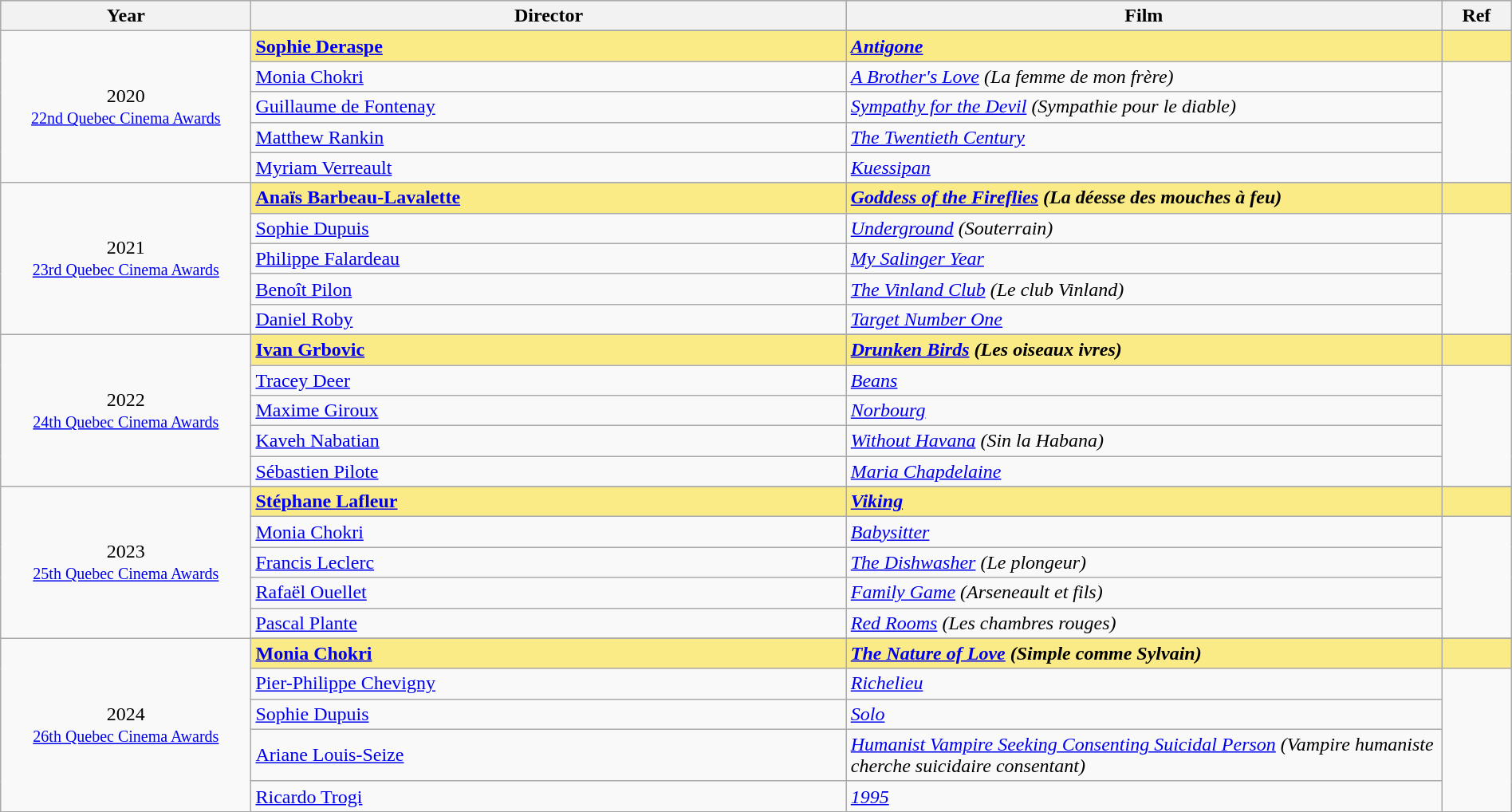<table class="wikitable" style="width:100%;">
<tr style="background:#bebebe;">
<th style="width:8%;">Year</th>
<th style="width:19%;">Director</th>
<th style="width:19%;">Film</th>
<th style="width:2%;">Ref</th>
</tr>
<tr>
<td rowspan="6" align="center">2020 <br> <small><a href='#'>22nd Quebec Cinema Awards</a></small></td>
</tr>
<tr style="background:#FAEB86">
<td><strong><a href='#'>Sophie Deraspe</a></strong></td>
<td><strong><em><a href='#'>Antigone</a></em></strong></td>
<td></td>
</tr>
<tr>
<td><a href='#'>Monia Chokri</a></td>
<td><em><a href='#'>A Brother's Love</a> (La femme de mon frère)</em></td>
<td rowspan=4></td>
</tr>
<tr>
<td><a href='#'>Guillaume de Fontenay</a></td>
<td><em><a href='#'>Sympathy for the Devil</a> (Sympathie pour le diable)</em></td>
</tr>
<tr>
<td><a href='#'>Matthew Rankin</a></td>
<td><em><a href='#'>The Twentieth Century</a></em></td>
</tr>
<tr>
<td><a href='#'>Myriam Verreault</a></td>
<td><em><a href='#'>Kuessipan</a></em></td>
</tr>
<tr>
<td rowspan="6" align="center">2021 <br><small><a href='#'>23rd Quebec Cinema Awards</a></small></td>
</tr>
<tr style="background:#FAEB86">
<td><strong><a href='#'>Anaïs Barbeau-Lavalette</a></strong></td>
<td><strong><em><a href='#'>Goddess of the Fireflies</a> (La déesse des mouches à feu)</em></strong></td>
<td></td>
</tr>
<tr>
<td><a href='#'>Sophie Dupuis</a></td>
<td><em><a href='#'>Underground</a> (Souterrain)</em></td>
<td rowspan=4></td>
</tr>
<tr>
<td><a href='#'>Philippe Falardeau</a></td>
<td><em><a href='#'>My Salinger Year</a></em></td>
</tr>
<tr>
<td><a href='#'>Benoît Pilon</a></td>
<td><em><a href='#'>The Vinland Club</a> (Le club Vinland)</em></td>
</tr>
<tr>
<td><a href='#'>Daniel Roby</a></td>
<td><em><a href='#'>Target Number One</a></em></td>
</tr>
<tr>
<td rowspan="6" align="center">2022<br><small><a href='#'>24th Quebec Cinema Awards</a></small></td>
</tr>
<tr style="background:#FAEB86">
<td><strong><a href='#'>Ivan Grbovic</a></strong></td>
<td><strong><em><a href='#'>Drunken Birds</a> (Les oiseaux ivres)</em></strong></td>
<td></td>
</tr>
<tr>
<td><a href='#'>Tracey Deer</a></td>
<td><em><a href='#'>Beans</a></em></td>
<td rowspan=4></td>
</tr>
<tr>
<td><a href='#'>Maxime Giroux</a></td>
<td><em><a href='#'>Norbourg</a></em></td>
</tr>
<tr>
<td><a href='#'>Kaveh Nabatian</a></td>
<td><em><a href='#'>Without Havana</a> (Sin la Habana)</em></td>
</tr>
<tr>
<td><a href='#'>Sébastien Pilote</a></td>
<td><em><a href='#'>Maria Chapdelaine</a></em></td>
</tr>
<tr>
<td rowspan="6" align="center">2023<br><small><a href='#'>25th Quebec Cinema Awards</a></small></td>
</tr>
<tr style="background:#FAEB86">
<td><strong><a href='#'>Stéphane Lafleur</a></strong></td>
<td><strong><em><a href='#'>Viking</a></em></strong></td>
<td></td>
</tr>
<tr>
<td><a href='#'>Monia Chokri</a></td>
<td><em><a href='#'>Babysitter</a></em></td>
<td rowspan=4></td>
</tr>
<tr>
<td><a href='#'>Francis Leclerc</a></td>
<td><em><a href='#'>The Dishwasher</a> (Le plongeur)</em></td>
</tr>
<tr>
<td><a href='#'>Rafaël Ouellet</a></td>
<td><em><a href='#'>Family Game</a> (Arseneault et fils)</em></td>
</tr>
<tr>
<td><a href='#'>Pascal Plante</a></td>
<td><em><a href='#'>Red Rooms</a> (Les chambres rouges)</em></td>
</tr>
<tr>
<td rowspan="6" align="center">2024<br><small><a href='#'>26th Quebec Cinema Awards</a></small></td>
</tr>
<tr style="background:#FAEB86">
<td><strong><a href='#'>Monia Chokri</a></strong></td>
<td><strong><em><a href='#'>The Nature of Love</a> (Simple comme Sylvain)</em></strong></td>
<td></td>
</tr>
<tr>
<td><a href='#'>Pier-Philippe Chevigny</a></td>
<td><em><a href='#'>Richelieu</a></em></td>
<td rowspan=4></td>
</tr>
<tr>
<td><a href='#'>Sophie Dupuis</a></td>
<td><em><a href='#'>Solo</a></em></td>
</tr>
<tr>
<td><a href='#'>Ariane Louis-Seize</a></td>
<td><em><a href='#'>Humanist Vampire Seeking Consenting Suicidal Person</a> (Vampire humaniste cherche suicidaire consentant)</em></td>
</tr>
<tr>
<td><a href='#'>Ricardo Trogi</a></td>
<td><em><a href='#'>1995</a></em></td>
</tr>
</table>
